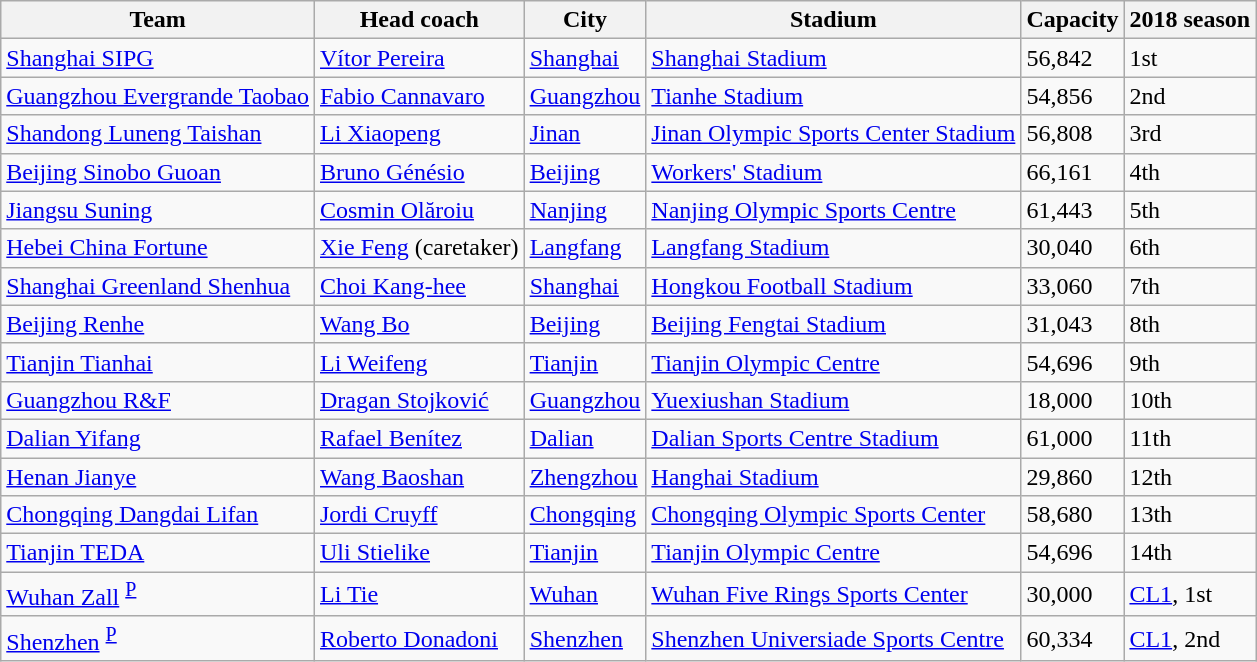<table class="wikitable sortable" style="font-size:100%">
<tr>
<th>Team</th>
<th>Head coach</th>
<th>City</th>
<th>Stadium</th>
<th>Capacity</th>
<th>2018 season</th>
</tr>
<tr>
<td><a href='#'>Shanghai SIPG</a></td>
<td> <a href='#'>Vítor Pereira</a></td>
<td><a href='#'>Shanghai</a></td>
<td><a href='#'>Shanghai Stadium</a></td>
<td>56,842</td>
<td data-sort-value="1">1st</td>
</tr>
<tr>
<td><a href='#'>Guangzhou Evergrande Taobao</a></td>
<td> <a href='#'>Fabio Cannavaro</a></td>
<td><a href='#'>Guangzhou</a></td>
<td><a href='#'>Tianhe Stadium</a></td>
<td>54,856</td>
<td data-sort-value="2">2nd</td>
</tr>
<tr>
<td><a href='#'>Shandong Luneng Taishan</a></td>
<td> <a href='#'>Li Xiaopeng</a></td>
<td><a href='#'>Jinan</a></td>
<td><a href='#'>Jinan Olympic Sports Center Stadium</a></td>
<td>56,808</td>
<td data-sort-value="3">3rd</td>
</tr>
<tr>
<td><a href='#'>Beijing Sinobo Guoan</a></td>
<td> <a href='#'>Bruno Génésio</a></td>
<td><a href='#'>Beijing</a></td>
<td><a href='#'>Workers' Stadium</a></td>
<td>66,161</td>
<td data-sort-value="4">4th</td>
</tr>
<tr>
<td><a href='#'>Jiangsu Suning</a></td>
<td> <a href='#'>Cosmin Olăroiu</a></td>
<td><a href='#'>Nanjing</a></td>
<td><a href='#'>Nanjing Olympic Sports Centre</a></td>
<td>61,443</td>
<td data-sort-value="5">5th</td>
</tr>
<tr>
<td><a href='#'>Hebei China Fortune</a></td>
<td> <a href='#'>Xie Feng</a> (caretaker)</td>
<td><a href='#'>Langfang</a></td>
<td><a href='#'>Langfang Stadium</a></td>
<td>30,040</td>
<td data-sort-value="6">6th</td>
</tr>
<tr>
<td><a href='#'>Shanghai Greenland Shenhua</a></td>
<td> <a href='#'>Choi Kang-hee</a></td>
<td><a href='#'>Shanghai</a></td>
<td><a href='#'>Hongkou Football Stadium</a></td>
<td>33,060</td>
<td data-sort-value="7">7th</td>
</tr>
<tr>
<td><a href='#'>Beijing Renhe</a></td>
<td> <a href='#'>Wang Bo</a></td>
<td><a href='#'>Beijing</a></td>
<td><a href='#'>Beijing Fengtai Stadium</a></td>
<td>31,043</td>
<td data-sort-value="8">8th</td>
</tr>
<tr>
<td><a href='#'>Tianjin Tianhai</a></td>
<td> <a href='#'>Li Weifeng</a></td>
<td><a href='#'>Tianjin</a></td>
<td><a href='#'>Tianjin Olympic Centre</a></td>
<td>54,696</td>
<td data-sort-value="9">9th</td>
</tr>
<tr>
<td><a href='#'>Guangzhou R&F</a></td>
<td> <a href='#'>Dragan Stojković</a></td>
<td><a href='#'>Guangzhou</a></td>
<td><a href='#'>Yuexiushan Stadium</a></td>
<td>18,000</td>
<td data-sort-value="10">10th</td>
</tr>
<tr>
<td><a href='#'>Dalian Yifang</a></td>
<td> <a href='#'>Rafael Benítez</a></td>
<td><a href='#'>Dalian</a></td>
<td><a href='#'>Dalian Sports Centre Stadium</a></td>
<td>61,000</td>
<td data-sort-value="11">11th</td>
</tr>
<tr>
<td><a href='#'>Henan Jianye</a></td>
<td> <a href='#'>Wang Baoshan</a></td>
<td><a href='#'>Zhengzhou</a></td>
<td><a href='#'>Hanghai Stadium</a></td>
<td>29,860</td>
<td data-sort-value="12">12th</td>
</tr>
<tr>
<td><a href='#'>Chongqing Dangdai Lifan</a></td>
<td> <a href='#'>Jordi Cruyff</a></td>
<td><a href='#'>Chongqing</a></td>
<td><a href='#'>Chongqing Olympic Sports Center</a></td>
<td>58,680</td>
<td data-sort-value="13">13th</td>
</tr>
<tr>
<td><a href='#'>Tianjin TEDA</a></td>
<td> <a href='#'>Uli Stielike</a></td>
<td><a href='#'>Tianjin</a></td>
<td><a href='#'>Tianjin Olympic Centre</a></td>
<td>54,696</td>
<td data-sort-value="14">14th</td>
</tr>
<tr>
<td><a href='#'>Wuhan Zall</a> <sup><a href='#'>P</a></sup></td>
<td> <a href='#'>Li Tie</a></td>
<td><a href='#'>Wuhan</a></td>
<td><a href='#'>Wuhan Five Rings Sports Center</a></td>
<td>30,000</td>
<td data-sort-value="15"><a href='#'>CL1</a>, 1st</td>
</tr>
<tr>
<td><a href='#'>Shenzhen</a> <sup><a href='#'>P</a></sup></td>
<td> <a href='#'>Roberto Donadoni</a></td>
<td><a href='#'>Shenzhen</a></td>
<td><a href='#'>Shenzhen Universiade Sports Centre</a></td>
<td>60,334</td>
<td data-sort-value="16"><a href='#'>CL1</a>, 2nd</td>
</tr>
</table>
